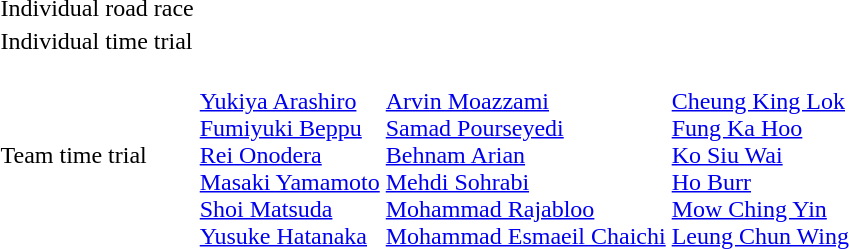<table>
<tr>
<td>Individual road race</td>
<td></td>
<td></td>
<td></td>
</tr>
<tr>
<td>Individual time trial</td>
<td></td>
<td></td>
<td></td>
</tr>
<tr>
<td>Team time trial</td>
<td><br><a href='#'>Yukiya Arashiro</a><br><a href='#'>Fumiyuki Beppu</a><br><a href='#'>Rei Onodera</a><br><a href='#'>Masaki Yamamoto</a><br><a href='#'>Shoi Matsuda</a><br><a href='#'>Yusuke Hatanaka</a></td>
<td><br><a href='#'>Arvin Moazzami</a><br><a href='#'>Samad Pourseyedi</a><br><a href='#'>Behnam Arian</a><br><a href='#'>Mehdi Sohrabi</a><br><a href='#'>Mohammad Rajabloo</a><br><a href='#'>Mohammad Esmaeil Chaichi</a></td>
<td><br><a href='#'>Cheung King Lok</a><br><a href='#'>Fung Ka Hoo</a><br><a href='#'>Ko Siu Wai</a><br><a href='#'>Ho Burr</a><br><a href='#'>Mow Ching Yin</a><br><a href='#'>Leung Chun Wing</a></td>
</tr>
</table>
